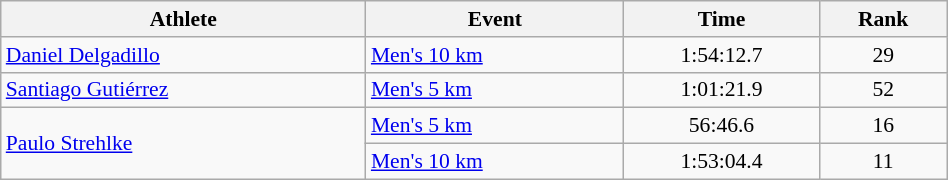<table class="wikitable" style="text-align:center; font-size:90%; width:50%;">
<tr>
<th>Athlete</th>
<th>Event</th>
<th>Time</th>
<th>Rank</th>
</tr>
<tr>
<td align=left><a href='#'>Daniel Delgadillo</a></td>
<td align=left><a href='#'>Men's 10 km</a></td>
<td>1:54:12.7</td>
<td>29</td>
</tr>
<tr>
<td align=left><a href='#'>Santiago Gutiérrez</a></td>
<td align=left><a href='#'>Men's 5 km</a></td>
<td>1:01:21.9</td>
<td>52</td>
</tr>
<tr>
<td align=left rowspan=2><a href='#'>Paulo Strehlke</a></td>
<td align=left><a href='#'>Men's 5 km</a></td>
<td>56:46.6</td>
<td>16</td>
</tr>
<tr>
<td align=left><a href='#'>Men's 10 km</a></td>
<td>1:53:04.4</td>
<td>11</td>
</tr>
</table>
